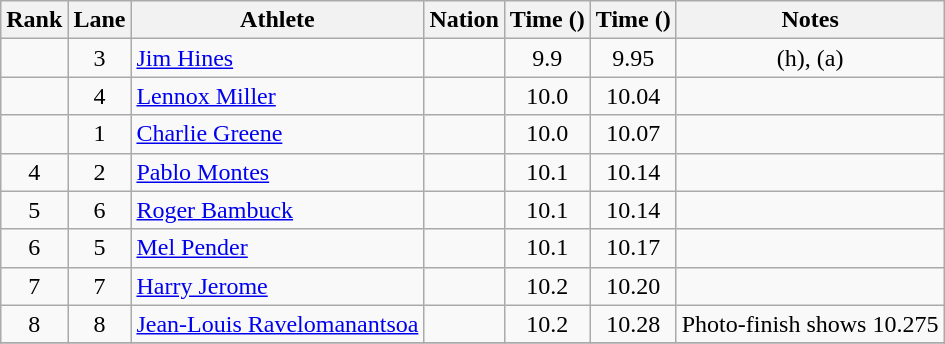<table class="wikitable sortable" style="text-align:center">
<tr>
<th>Rank</th>
<th>Lane</th>
<th>Athlete</th>
<th>Nation</th>
<th>Time ()</th>
<th>Time ()</th>
<th>Notes</th>
</tr>
<tr>
<td></td>
<td>3</td>
<td align=left><a href='#'>Jim Hines</a></td>
<td align=left></td>
<td>9.9</td>
<td>9.95</td>
<td> (h),  (a)</td>
</tr>
<tr>
<td></td>
<td>4</td>
<td align=left><a href='#'>Lennox Miller</a></td>
<td align=left></td>
<td>10.0</td>
<td>10.04</td>
<td></td>
</tr>
<tr>
<td></td>
<td>1</td>
<td align=left><a href='#'>Charlie Greene</a></td>
<td align=left></td>
<td>10.0</td>
<td>10.07</td>
<td></td>
</tr>
<tr>
<td>4</td>
<td>2</td>
<td align=left><a href='#'>Pablo Montes</a></td>
<td align=left></td>
<td>10.1</td>
<td>10.14</td>
<td></td>
</tr>
<tr>
<td>5</td>
<td>6</td>
<td align=left><a href='#'>Roger Bambuck</a></td>
<td align=left></td>
<td>10.1</td>
<td>10.14</td>
<td></td>
</tr>
<tr>
<td>6</td>
<td>5</td>
<td align=left><a href='#'>Mel Pender</a></td>
<td align=left></td>
<td>10.1</td>
<td>10.17</td>
<td></td>
</tr>
<tr>
<td>7</td>
<td>7</td>
<td align=left><a href='#'>Harry Jerome</a></td>
<td align=left></td>
<td>10.2</td>
<td>10.20</td>
<td></td>
</tr>
<tr>
<td>8</td>
<td>8</td>
<td align=left><a href='#'>Jean-Louis Ravelomanantsoa</a></td>
<td align=left></td>
<td>10.2</td>
<td>10.28</td>
<td>Photo-finish shows 10.275</td>
</tr>
<tr>
</tr>
</table>
